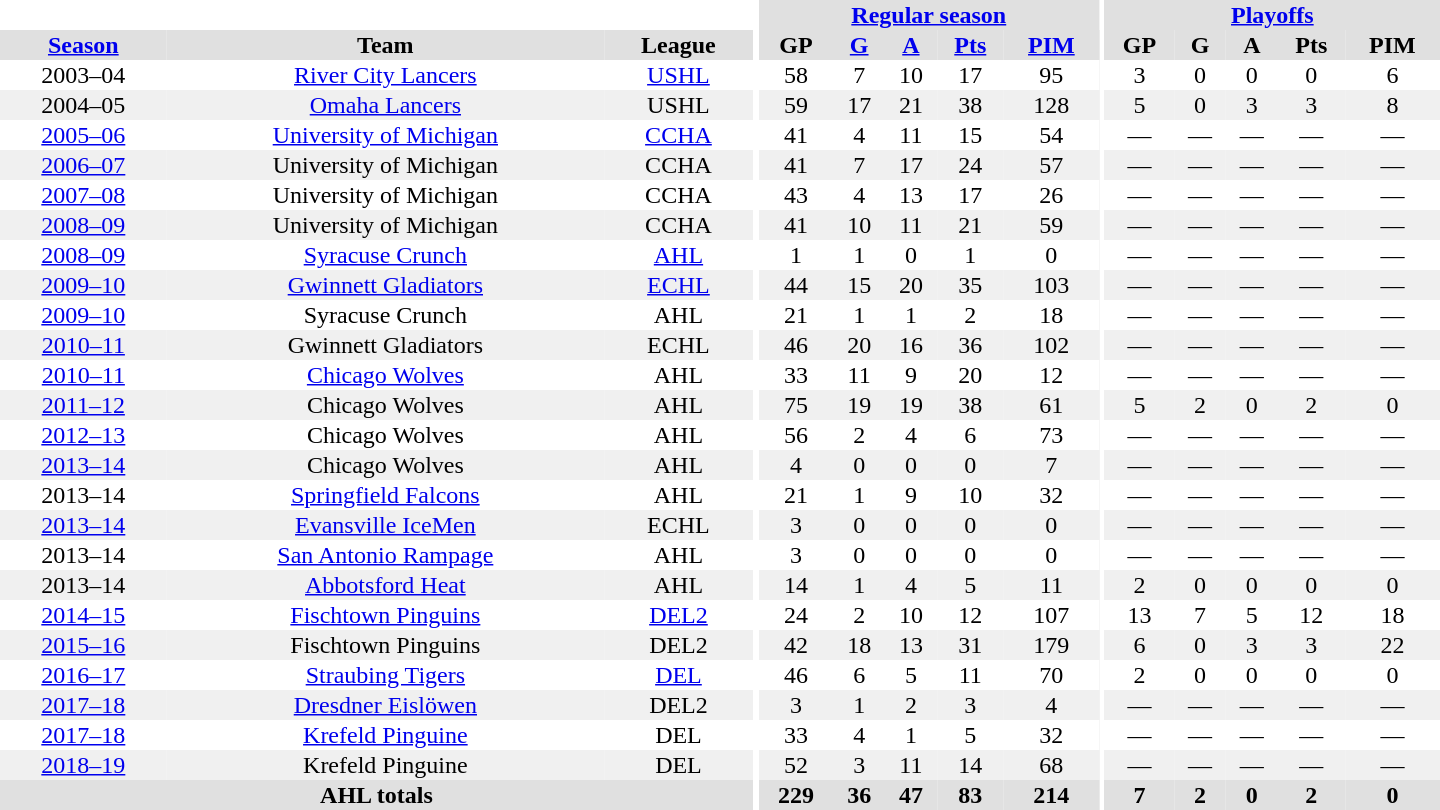<table border="0" cellpadding="1" cellspacing="0" style="text-align:center; width:60em">
<tr bgcolor="#e0e0e0">
<th colspan="3" bgcolor="#ffffff"></th>
<th rowspan="99" bgcolor="#ffffff"></th>
<th colspan="5"><a href='#'>Regular season</a></th>
<th rowspan="99" bgcolor="#ffffff"></th>
<th colspan="5"><a href='#'>Playoffs</a></th>
</tr>
<tr bgcolor="#e0e0e0">
<th><a href='#'>Season</a></th>
<th>Team</th>
<th>League</th>
<th>GP</th>
<th><a href='#'>G</a></th>
<th><a href='#'>A</a></th>
<th><a href='#'>Pts</a></th>
<th><a href='#'>PIM</a></th>
<th>GP</th>
<th>G</th>
<th>A</th>
<th>Pts</th>
<th>PIM</th>
</tr>
<tr ALIGN="center">
<td>2003–04</td>
<td><a href='#'>River City Lancers</a></td>
<td><a href='#'>USHL</a></td>
<td>58</td>
<td>7</td>
<td>10</td>
<td>17</td>
<td>95</td>
<td>3</td>
<td>0</td>
<td>0</td>
<td>0</td>
<td>6</td>
</tr>
<tr ALIGN="center" bgcolor="#f0f0f0">
<td>2004–05</td>
<td><a href='#'>Omaha Lancers</a></td>
<td>USHL</td>
<td>59</td>
<td>17</td>
<td>21</td>
<td>38</td>
<td>128</td>
<td>5</td>
<td>0</td>
<td>3</td>
<td>3</td>
<td>8</td>
</tr>
<tr ALIGN="center">
<td><a href='#'>2005–06</a></td>
<td><a href='#'>University of Michigan</a></td>
<td><a href='#'>CCHA</a></td>
<td>41</td>
<td>4</td>
<td>11</td>
<td>15</td>
<td>54</td>
<td>—</td>
<td>—</td>
<td>—</td>
<td>—</td>
<td>—</td>
</tr>
<tr ALIGN="center" bgcolor="#f0f0f0">
<td><a href='#'>2006–07</a></td>
<td>University of Michigan</td>
<td>CCHA</td>
<td>41</td>
<td>7</td>
<td>17</td>
<td>24</td>
<td>57</td>
<td>—</td>
<td>—</td>
<td>—</td>
<td>—</td>
<td>—</td>
</tr>
<tr ALIGN="center">
<td><a href='#'>2007–08</a></td>
<td>University of Michigan</td>
<td>CCHA</td>
<td>43</td>
<td>4</td>
<td>13</td>
<td>17</td>
<td>26</td>
<td>—</td>
<td>—</td>
<td>—</td>
<td>—</td>
<td>—</td>
</tr>
<tr ALIGN="center" bgcolor="#f0f0f0">
<td><a href='#'>2008–09</a></td>
<td>University of Michigan</td>
<td>CCHA</td>
<td>41</td>
<td>10</td>
<td>11</td>
<td>21</td>
<td>59</td>
<td>—</td>
<td>—</td>
<td>—</td>
<td>—</td>
<td>—</td>
</tr>
<tr ALIGN="center">
<td><a href='#'>2008–09</a></td>
<td><a href='#'>Syracuse Crunch</a></td>
<td><a href='#'>AHL</a></td>
<td>1</td>
<td>1</td>
<td>0</td>
<td>1</td>
<td>0</td>
<td>—</td>
<td>—</td>
<td>—</td>
<td>—</td>
<td>—</td>
</tr>
<tr ALIGN="center" bgcolor="#f0f0f0">
<td><a href='#'>2009–10</a></td>
<td><a href='#'>Gwinnett Gladiators</a></td>
<td><a href='#'>ECHL</a></td>
<td>44</td>
<td>15</td>
<td>20</td>
<td>35</td>
<td>103</td>
<td>—</td>
<td>—</td>
<td>—</td>
<td>—</td>
<td>—</td>
</tr>
<tr ALIGN="center">
<td><a href='#'>2009–10</a></td>
<td>Syracuse Crunch</td>
<td>AHL</td>
<td>21</td>
<td>1</td>
<td>1</td>
<td>2</td>
<td>18</td>
<td>—</td>
<td>—</td>
<td>—</td>
<td>—</td>
<td>—</td>
</tr>
<tr ALIGN="center" bgcolor="#f0f0f0">
<td><a href='#'>2010–11</a></td>
<td>Gwinnett Gladiators</td>
<td>ECHL</td>
<td>46</td>
<td>20</td>
<td>16</td>
<td>36</td>
<td>102</td>
<td>—</td>
<td>—</td>
<td>—</td>
<td>—</td>
<td>—</td>
</tr>
<tr ALIGN="center">
<td><a href='#'>2010–11</a></td>
<td><a href='#'>Chicago Wolves</a></td>
<td>AHL</td>
<td>33</td>
<td>11</td>
<td>9</td>
<td>20</td>
<td>12</td>
<td>—</td>
<td>—</td>
<td>—</td>
<td>—</td>
<td>—</td>
</tr>
<tr ALIGN="center" bgcolor="#f0f0f0">
<td><a href='#'>2011–12</a></td>
<td>Chicago Wolves</td>
<td>AHL</td>
<td>75</td>
<td>19</td>
<td>19</td>
<td>38</td>
<td>61</td>
<td>5</td>
<td>2</td>
<td>0</td>
<td>2</td>
<td>0</td>
</tr>
<tr ALIGN="center">
<td><a href='#'>2012–13</a></td>
<td>Chicago Wolves</td>
<td>AHL</td>
<td>56</td>
<td>2</td>
<td>4</td>
<td>6</td>
<td>73</td>
<td>—</td>
<td>—</td>
<td>—</td>
<td>—</td>
<td>—</td>
</tr>
<tr ALIGN="center" bgcolor="#f0f0f0">
<td><a href='#'>2013–14</a></td>
<td>Chicago Wolves</td>
<td>AHL</td>
<td>4</td>
<td>0</td>
<td>0</td>
<td>0</td>
<td>7</td>
<td>—</td>
<td>—</td>
<td>—</td>
<td>—</td>
<td>—</td>
</tr>
<tr ALIGN="center">
<td>2013–14</td>
<td><a href='#'>Springfield Falcons</a></td>
<td>AHL</td>
<td>21</td>
<td>1</td>
<td>9</td>
<td>10</td>
<td>32</td>
<td>—</td>
<td>—</td>
<td>—</td>
<td>—</td>
<td>—</td>
</tr>
<tr ALIGN="center" bgcolor="#f0f0f0">
<td><a href='#'>2013–14</a></td>
<td><a href='#'>Evansville IceMen</a></td>
<td>ECHL</td>
<td>3</td>
<td>0</td>
<td>0</td>
<td>0</td>
<td>0</td>
<td>—</td>
<td>—</td>
<td>—</td>
<td>—</td>
<td>—</td>
</tr>
<tr ALIGN="center">
<td>2013–14</td>
<td><a href='#'>San Antonio Rampage</a></td>
<td>AHL</td>
<td>3</td>
<td>0</td>
<td>0</td>
<td>0</td>
<td>0</td>
<td>—</td>
<td>—</td>
<td>—</td>
<td>—</td>
<td>—</td>
</tr>
<tr ALIGN="center" bgcolor="#f0f0f0">
<td>2013–14</td>
<td><a href='#'>Abbotsford Heat</a></td>
<td>AHL</td>
<td>14</td>
<td>1</td>
<td>4</td>
<td>5</td>
<td>11</td>
<td>2</td>
<td>0</td>
<td>0</td>
<td>0</td>
<td>0</td>
</tr>
<tr ALIGN="center">
<td><a href='#'>2014–15</a></td>
<td><a href='#'>Fischtown Pinguins</a></td>
<td><a href='#'>DEL2</a></td>
<td>24</td>
<td>2</td>
<td>10</td>
<td>12</td>
<td>107</td>
<td>13</td>
<td>7</td>
<td>5</td>
<td>12</td>
<td>18</td>
</tr>
<tr ALIGN="center"  bgcolor="#f0f0f0">
<td><a href='#'>2015–16</a></td>
<td>Fischtown Pinguins</td>
<td>DEL2</td>
<td>42</td>
<td>18</td>
<td>13</td>
<td>31</td>
<td>179</td>
<td>6</td>
<td>0</td>
<td>3</td>
<td>3</td>
<td>22</td>
</tr>
<tr ALIGN="center">
<td><a href='#'>2016–17</a></td>
<td><a href='#'>Straubing Tigers</a></td>
<td><a href='#'>DEL</a></td>
<td>46</td>
<td>6</td>
<td>5</td>
<td>11</td>
<td>70</td>
<td>2</td>
<td>0</td>
<td>0</td>
<td>0</td>
<td>0</td>
</tr>
<tr ALIGN="center" bgcolor="#f0f0f0">
<td><a href='#'>2017–18</a></td>
<td><a href='#'>Dresdner Eislöwen</a></td>
<td>DEL2</td>
<td>3</td>
<td>1</td>
<td>2</td>
<td>3</td>
<td>4</td>
<td>—</td>
<td>—</td>
<td>—</td>
<td>—</td>
<td>—</td>
</tr>
<tr ALIGN="center">
<td><a href='#'>2017–18</a></td>
<td><a href='#'>Krefeld Pinguine</a></td>
<td>DEL</td>
<td>33</td>
<td>4</td>
<td>1</td>
<td>5</td>
<td>32</td>
<td>—</td>
<td>—</td>
<td>—</td>
<td>—</td>
<td>—</td>
</tr>
<tr ALIGN="center" bgcolor="#f0f0f0">
<td><a href='#'>2018–19</a></td>
<td>Krefeld Pinguine</td>
<td>DEL</td>
<td>52</td>
<td>3</td>
<td>11</td>
<td>14</td>
<td>68</td>
<td>—</td>
<td>—</td>
<td>—</td>
<td>—</td>
<td>—</td>
</tr>
<tr bgcolor="#e0e0e0">
<th colspan="3">AHL totals</th>
<th>229</th>
<th>36</th>
<th>47</th>
<th>83</th>
<th>214</th>
<th>7</th>
<th>2</th>
<th>0</th>
<th>2</th>
<th>0</th>
</tr>
</table>
